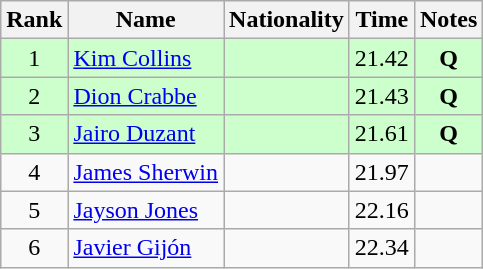<table class="wikitable sortable" style="text-align:center">
<tr>
<th>Rank</th>
<th>Name</th>
<th>Nationality</th>
<th>Time</th>
<th>Notes</th>
</tr>
<tr bgcolor=ccffcc>
<td align=center>1</td>
<td align=left><a href='#'>Kim Collins</a></td>
<td align=left></td>
<td>21.42</td>
<td><strong>Q</strong></td>
</tr>
<tr bgcolor=ccffcc>
<td align=center>2</td>
<td align=left><a href='#'>Dion Crabbe</a></td>
<td align=left></td>
<td>21.43</td>
<td><strong>Q</strong></td>
</tr>
<tr bgcolor=ccffcc>
<td align=center>3</td>
<td align=left><a href='#'>Jairo Duzant</a></td>
<td align=left></td>
<td>21.61</td>
<td><strong>Q</strong></td>
</tr>
<tr>
<td align=center>4</td>
<td align=left><a href='#'>James Sherwin</a></td>
<td align=left></td>
<td>21.97</td>
<td></td>
</tr>
<tr>
<td align=center>5</td>
<td align=left><a href='#'>Jayson Jones</a></td>
<td align=left></td>
<td>22.16</td>
<td></td>
</tr>
<tr>
<td align=center>6</td>
<td align=left><a href='#'>Javier Gijón</a></td>
<td align=left></td>
<td>22.34</td>
<td></td>
</tr>
</table>
